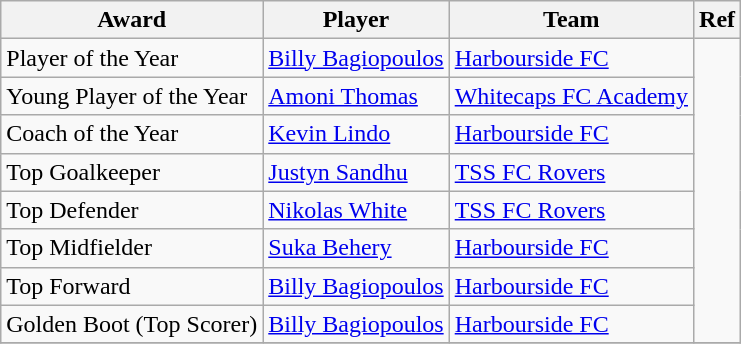<table class="wikitable">
<tr>
<th>Award</th>
<th>Player</th>
<th>Team</th>
<th>Ref</th>
</tr>
<tr>
<td>Player of the Year</td>
<td><a href='#'>Billy Bagiopoulos</a></td>
<td><a href='#'>Harbourside FC</a></td>
<td rowspan=8></td>
</tr>
<tr>
<td>Young Player of the Year</td>
<td><a href='#'>Amoni Thomas</a></td>
<td><a href='#'>Whitecaps FC Academy</a></td>
</tr>
<tr>
<td>Coach of the Year</td>
<td><a href='#'>Kevin Lindo</a></td>
<td><a href='#'>Harbourside FC</a></td>
</tr>
<tr>
<td>Top Goalkeeper</td>
<td><a href='#'>Justyn Sandhu</a></td>
<td><a href='#'>TSS FC Rovers</a></td>
</tr>
<tr>
<td>Top Defender</td>
<td><a href='#'>Nikolas White</a></td>
<td><a href='#'>TSS FC Rovers</a></td>
</tr>
<tr>
<td>Top Midfielder</td>
<td><a href='#'>Suka Behery</a></td>
<td><a href='#'>Harbourside FC</a></td>
</tr>
<tr>
<td>Top Forward</td>
<td><a href='#'>Billy Bagiopoulos</a></td>
<td><a href='#'>Harbourside FC</a></td>
</tr>
<tr>
<td>Golden Boot (Top Scorer)</td>
<td><a href='#'>Billy Bagiopoulos</a></td>
<td><a href='#'>Harbourside FC</a></td>
</tr>
<tr>
</tr>
</table>
